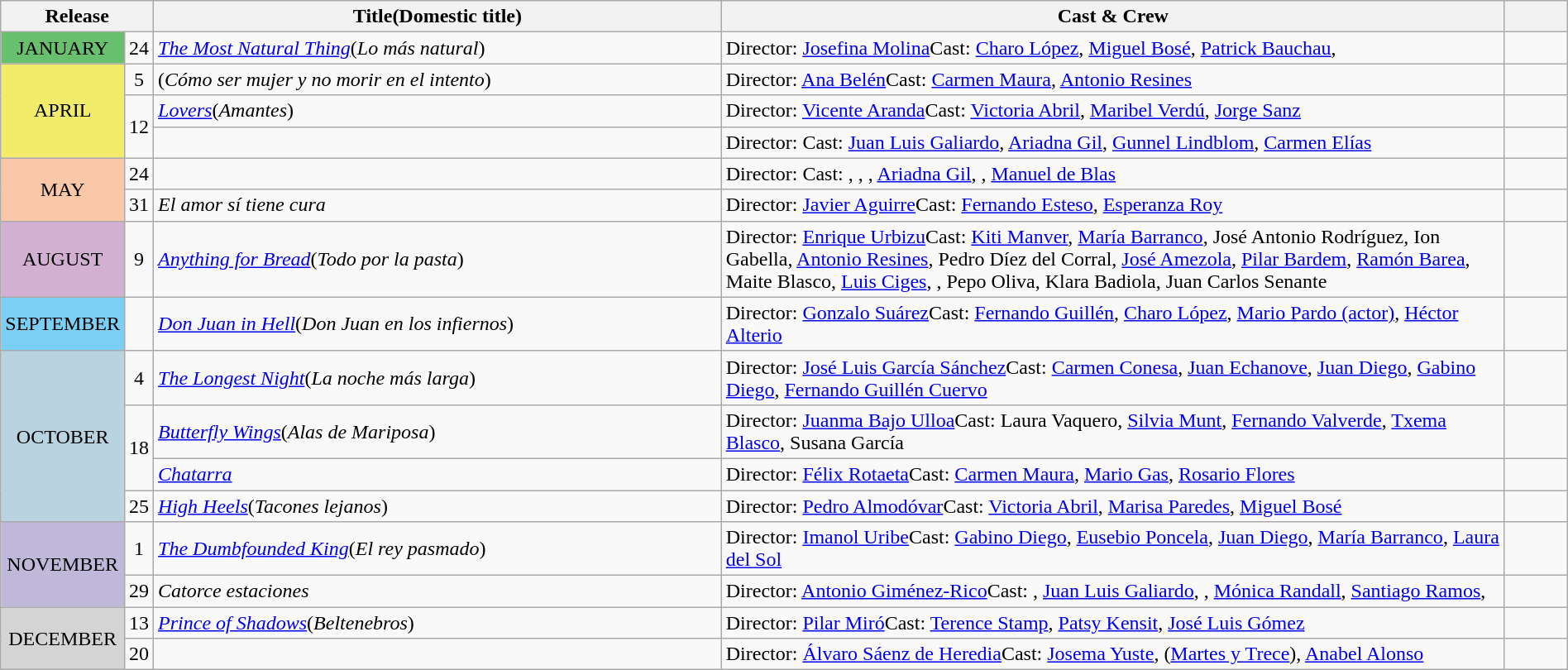<table class="wikitable sortable" style="width:100%;">
<tr>
<th colspan="2" style="width:5%;">Release</th>
<th>Title(Domestic title)</th>
<th style="width:50%;">Cast & Crew</th>
<th style="width:4%;"></th>
</tr>
<tr>
<td align = "center" rowspan = "1" bgcolor = #68bf6e>JANUARY</td>
<td align = "center">24</td>
<td><em><a href='#'>The Most Natural Thing</a></em>(<em>Lo más natural</em>)</td>
<td>Director: <a href='#'>Josefina Molina</a>Cast: <a href='#'>Charo López</a>, <a href='#'>Miguel Bosé</a>, <a href='#'>Patrick Bauchau</a>, </td>
<td align = "center"></td>
</tr>
<tr>
<td align = "center" rowspan = "3" bgcolor = "f3ec6a">APRIL</td>
<td align = "center">5</td>
<td><em></em>(<em>Cómo ser mujer y no morir en el intento</em>)</td>
<td>Director: <a href='#'>Ana Belén</a>Cast: <a href='#'>Carmen Maura</a>, <a href='#'>Antonio Resines</a></td>
<td align = "center"></td>
</tr>
<tr>
<td rowspan = "2" align = "center">12</td>
<td><em><a href='#'>Lovers</a></em>(<em>Amantes</em>)</td>
<td>Director: <a href='#'>Vicente Aranda</a>Cast: <a href='#'>Victoria Abril</a>, <a href='#'>Maribel Verdú</a>, <a href='#'>Jorge Sanz</a></td>
<td align = "center"></td>
</tr>
<tr>
<td><em></em></td>
<td>Director: Cast: <a href='#'>Juan Luis Galiardo</a>, <a href='#'>Ariadna Gil</a>, <a href='#'>Gunnel Lindblom</a>, <a href='#'>Carmen Elías</a></td>
<td align = "center"></td>
</tr>
<tr>
<td rowspan = "2" align = "center" bgcolor = "#fac7a8">MAY</td>
<td align = "center">24</td>
<td><em></em></td>
<td>Director: Cast: , , , <a href='#'>Ariadna Gil</a>, , <a href='#'>Manuel de Blas</a></td>
<td align = "center"></td>
</tr>
<tr>
<td align = "center">31</td>
<td><em>El amor sí tiene cura</em></td>
<td>Director: <a href='#'>Javier Aguirre</a>Cast: <a href='#'>Fernando Esteso</a>, <a href='#'>Esperanza Roy</a></td>
<td align = "center"><br></td>
</tr>
<tr>
<td align = "center" rowspan = "1" bgcolor = "#d2b0d1">AUGUST</td>
<td align = "center">9</td>
<td><em><a href='#'>Anything for Bread</a></em>(<em>Todo por la pasta</em>)</td>
<td>Director: <a href='#'>Enrique Urbizu</a>Cast: <a href='#'>Kiti Manver</a>, <a href='#'>María Barranco</a>, José Antonio Rodríguez, Ion Gabella, <a href='#'>Antonio Resines</a>, Pedro Díez del Corral, <a href='#'>José Amezola</a>, <a href='#'>Pilar Bardem</a>, <a href='#'>Ramón Barea</a>, Maite Blasco, <a href='#'>Luis Ciges</a>, , Pepo Oliva, Klara Badiola, Juan Carlos Senante</td>
<td align = "center"></td>
</tr>
<tr>
<td align = "center" rowspan = "1" bgcolor = "#7bcff4">SEPTEMBER</td>
<td align = "center"></td>
<td><em><a href='#'>Don Juan in Hell</a></em>(<em>Don Juan en los infiernos</em>)</td>
<td>Director: <a href='#'>Gonzalo Suárez</a>Cast: <a href='#'>Fernando Guillén</a>, <a href='#'>Charo López</a>, <a href='#'>Mario Pardo (actor)</a>, <a href='#'>Héctor Alterio</a></td>
<td align = "center"></td>
</tr>
<tr>
<td rowspan = "4" align = "center" bgcolor = "#b9d4e">OCTOBER</td>
<td align = "center">4</td>
<td><em><a href='#'>The Longest Night</a></em>(<em>La noche más larga</em>)</td>
<td>Director: <a href='#'>José Luis García Sánchez</a>Cast: <a href='#'>Carmen Conesa</a>, <a href='#'>Juan Echanove</a>, <a href='#'>Juan Diego</a>, <a href='#'>Gabino Diego</a>, <a href='#'>Fernando Guillén Cuervo</a></td>
<td align = "center"></td>
</tr>
<tr>
<td rowspan = "2" align = "center">18</td>
<td><em><a href='#'>Butterfly Wings</a></em>(<em>Alas de Mariposa</em>)</td>
<td>Director:  <a href='#'>Juanma Bajo Ulloa</a>Cast: Laura Vaquero, <a href='#'>Silvia Munt</a>, <a href='#'>Fernando Valverde</a>, <a href='#'>Txema Blasco</a>, Susana García</td>
<td align = "center"></td>
</tr>
<tr>
<td><em><a href='#'>Chatarra</a></em></td>
<td>Director: <a href='#'>Félix Rotaeta</a>Cast: <a href='#'>Carmen Maura</a>, <a href='#'>Mario Gas</a>, <a href='#'>Rosario Flores</a></td>
<td align = "center"></td>
</tr>
<tr>
<td align = "center">25</td>
<td><em><a href='#'>High Heels</a></em>(<em>Tacones lejanos</em>)</td>
<td>Director: <a href='#'>Pedro Almodóvar</a>Cast: <a href='#'>Victoria Abril</a>, <a href='#'>Marisa Paredes</a>, <a href='#'>Miguel Bosé</a></td>
<td align = "center"></td>
</tr>
<tr>
<td align = "center" rowspan = "2" bgcolor = "#bfb8d9">NOVEMBER</td>
<td align = "center">1</td>
<td><em><a href='#'>The Dumbfounded King</a></em>(<em>El rey pasmado</em>)</td>
<td>Director: <a href='#'>Imanol Uribe</a>Cast: <a href='#'>Gabino Diego</a>, <a href='#'>Eusebio Poncela</a>, <a href='#'>Juan Diego</a>, <a href='#'>María Barranco</a>, <a href='#'>Laura del Sol</a></td>
<td align = "center"></td>
</tr>
<tr>
<td align = "center">29</td>
<td><em>Catorce estaciones</em></td>
<td>Director: <a href='#'>Antonio Giménez-Rico</a>Cast: , <a href='#'>Juan Luis Galiardo</a>, , <a href='#'>Mónica Randall</a>, <a href='#'>Santiago Ramos</a>, </td>
<td align = "center"></td>
</tr>
<tr>
<td align = "center" rowspan = "2" bgcolor = "#d4d4d4">DECEMBER</td>
<td align = "center">13</td>
<td><em><a href='#'>Prince of Shadows</a></em>(<em>Beltenebros</em>)</td>
<td>Director: <a href='#'>Pilar Miró</a>Cast: <a href='#'>Terence Stamp</a>, <a href='#'>Patsy Kensit</a>, <a href='#'>José Luis Gómez</a></td>
<td align = "center"></td>
</tr>
<tr>
<td align = "center">20</td>
<td><em></em></td>
<td>Director: <a href='#'>Álvaro Sáenz de Heredia</a>Cast: <a href='#'>Josema Yuste</a>,  (<a href='#'>Martes y Trece</a>), <a href='#'>Anabel Alonso</a></td>
<td align = "center"></td>
</tr>
</table>
